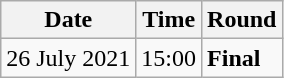<table class="wikitable">
<tr>
<th>Date</th>
<th>Time</th>
<th>Round</th>
</tr>
<tr>
<td>26 July 2021</td>
<td>15:00</td>
<td><strong>Final</strong></td>
</tr>
</table>
